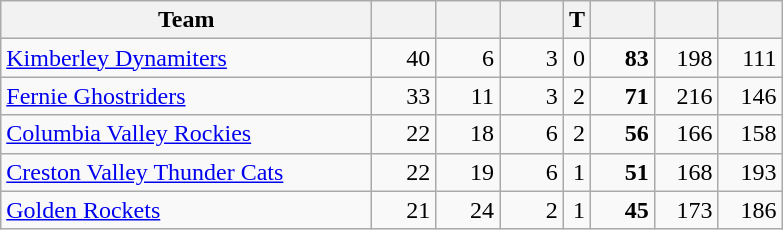<table class="wikitable sortable" style="text-align: right">
<tr>
<th style="width:15em">Team</th>
<th style="width:2.2em"></th>
<th style="width:2.2em"></th>
<th style="width:2.2em"></th>
<th>T</th>
<th style="width:2.2em"></th>
<th style="width:2.2em"></th>
<th style="width:2.2em"></th>
</tr>
<tr>
<td align="left"><a href='#'>Kimberley Dynamiters</a></td>
<td>40</td>
<td>6</td>
<td>3</td>
<td>0</td>
<td><strong>83</strong></td>
<td>198</td>
<td>111</td>
</tr>
<tr>
<td align="left"><a href='#'>Fernie Ghostriders</a></td>
<td>33</td>
<td>11</td>
<td>3</td>
<td>2</td>
<td><strong>71</strong></td>
<td>216</td>
<td>146</td>
</tr>
<tr>
<td align="left"><a href='#'>Columbia Valley Rockies</a></td>
<td>22</td>
<td>18</td>
<td>6</td>
<td>2</td>
<td><strong>56</strong></td>
<td>166</td>
<td>158</td>
</tr>
<tr>
<td align="left"><a href='#'>Creston Valley Thunder Cats</a></td>
<td>22</td>
<td>19</td>
<td>6</td>
<td>1</td>
<td><strong>51</strong></td>
<td>168</td>
<td>193</td>
</tr>
<tr>
<td align="left"><a href='#'>Golden Rockets</a></td>
<td>21</td>
<td>24</td>
<td>2</td>
<td>1</td>
<td><strong>45</strong></td>
<td>173</td>
<td>186</td>
</tr>
</table>
